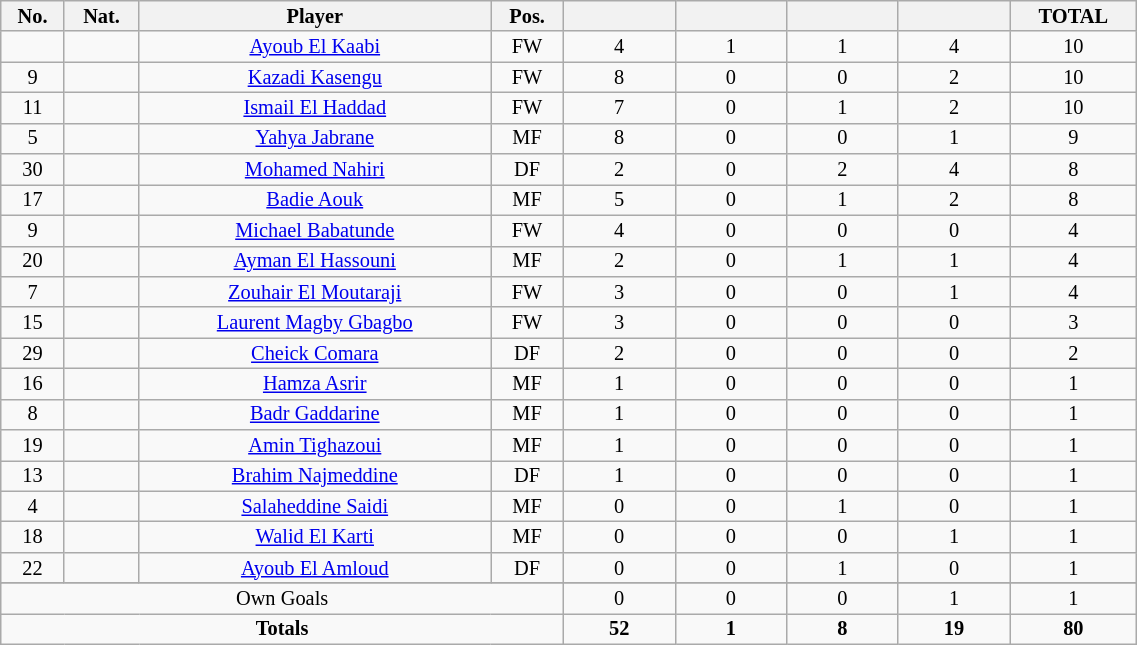<table class="wikitable sortable alternance"  style="font-size:85%; text-align:center; line-height:14px; width:60%;">
<tr>
<th width=10>No.</th>
<th width=10>Nat.</th>
<th width=140>Player</th>
<th width=10>Pos.</th>
<th width=40></th>
<th width=40></th>
<th width=40></th>
<th width=40></th>
<th width=10>TOTAL</th>
</tr>
<tr>
<td></td>
<td></td>
<td><a href='#'>Ayoub El Kaabi</a></td>
<td>FW</td>
<td>4</td>
<td>1</td>
<td>1</td>
<td>4</td>
<td>10</td>
</tr>
<tr>
<td>9</td>
<td></td>
<td><a href='#'>Kazadi Kasengu</a></td>
<td>FW</td>
<td>8</td>
<td>0</td>
<td>0</td>
<td>2</td>
<td>10</td>
</tr>
<tr>
<td>11</td>
<td></td>
<td><a href='#'>Ismail El Haddad</a></td>
<td>FW</td>
<td>7</td>
<td>0</td>
<td>1</td>
<td>2</td>
<td>10</td>
</tr>
<tr>
<td>5</td>
<td></td>
<td><a href='#'>Yahya Jabrane</a></td>
<td>MF</td>
<td>8</td>
<td>0</td>
<td>0</td>
<td>1</td>
<td>9</td>
</tr>
<tr>
<td>30</td>
<td></td>
<td><a href='#'>Mohamed Nahiri</a></td>
<td>DF</td>
<td>2</td>
<td>0</td>
<td>2</td>
<td>4</td>
<td>8</td>
</tr>
<tr>
<td>17</td>
<td></td>
<td><a href='#'>Badie Aouk</a></td>
<td>MF</td>
<td>5</td>
<td>0</td>
<td>1</td>
<td>2</td>
<td>8</td>
</tr>
<tr>
<td>9</td>
<td></td>
<td><a href='#'>Michael Babatunde</a></td>
<td>FW</td>
<td>4</td>
<td>0</td>
<td>0</td>
<td>0</td>
<td>4</td>
</tr>
<tr>
<td>20</td>
<td></td>
<td><a href='#'>Ayman El Hassouni</a></td>
<td>MF</td>
<td>2</td>
<td>0</td>
<td>1</td>
<td>1</td>
<td>4</td>
</tr>
<tr>
<td>7</td>
<td></td>
<td><a href='#'>Zouhair El Moutaraji</a></td>
<td>FW</td>
<td>3</td>
<td>0</td>
<td>0</td>
<td>1</td>
<td>4</td>
</tr>
<tr>
<td>15</td>
<td></td>
<td><a href='#'>Laurent Magby Gbagbo</a></td>
<td>FW</td>
<td>3</td>
<td>0</td>
<td>0</td>
<td>0</td>
<td>3</td>
</tr>
<tr>
<td>29</td>
<td></td>
<td><a href='#'>Cheick Comara</a></td>
<td>DF</td>
<td>2</td>
<td>0</td>
<td>0</td>
<td>0</td>
<td>2</td>
</tr>
<tr>
<td>16</td>
<td></td>
<td><a href='#'>Hamza Asrir</a></td>
<td>MF</td>
<td>1</td>
<td>0</td>
<td>0</td>
<td>0</td>
<td>1</td>
</tr>
<tr>
<td>8</td>
<td></td>
<td><a href='#'>Badr Gaddarine</a></td>
<td>MF</td>
<td>1</td>
<td>0</td>
<td>0</td>
<td>0</td>
<td>1</td>
</tr>
<tr>
<td>19</td>
<td></td>
<td><a href='#'>Amin Tighazoui</a></td>
<td>MF</td>
<td>1</td>
<td>0</td>
<td>0</td>
<td>0</td>
<td>1</td>
</tr>
<tr>
<td>13</td>
<td></td>
<td><a href='#'>Brahim Najmeddine</a></td>
<td>DF</td>
<td>1</td>
<td>0</td>
<td>0</td>
<td>0</td>
<td>1</td>
</tr>
<tr>
<td>4</td>
<td></td>
<td><a href='#'>Salaheddine Saidi</a></td>
<td>MF</td>
<td>0</td>
<td>0</td>
<td>1</td>
<td>0</td>
<td>1</td>
</tr>
<tr>
<td>18</td>
<td></td>
<td><a href='#'>Walid El Karti</a></td>
<td>MF</td>
<td>0</td>
<td>0</td>
<td>0</td>
<td>1</td>
<td>1</td>
</tr>
<tr>
<td>22</td>
<td></td>
<td><a href='#'>Ayoub El Amloud</a></td>
<td>DF</td>
<td>0</td>
<td>0</td>
<td>1</td>
<td>0</td>
<td>1</td>
</tr>
<tr>
</tr>
<tr class="sortbottom">
<td colspan="4">Own Goals</td>
<td>0</td>
<td>0</td>
<td>0</td>
<td>1</td>
<td>1</td>
</tr>
<tr class="sortbottom">
<td colspan="4"><strong>Totals</strong></td>
<td><strong>52</strong></td>
<td><strong>1</strong></td>
<td><strong>8</strong></td>
<td><strong>19</strong></td>
<td><strong>80</strong></td>
</tr>
</table>
